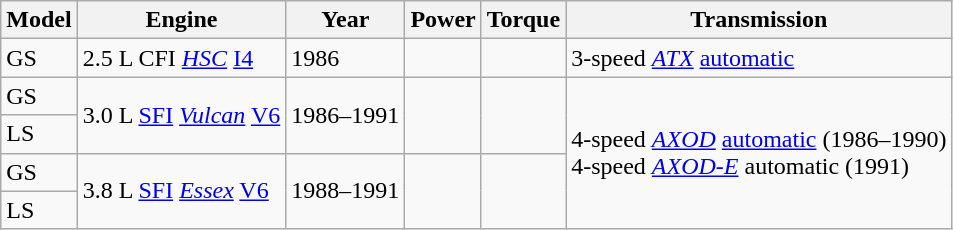<table class="wikitable">
<tr>
<th>Model</th>
<th>Engine</th>
<th>Year</th>
<th>Power</th>
<th>Torque</th>
<th>Transmission</th>
</tr>
<tr>
<td>GS</td>
<td>2.5 L CFI <em><a href='#'>HSC</a></em> <a href='#'>I4</a></td>
<td>1986</td>
<td></td>
<td></td>
<td>3-speed <em><a href='#'>ATX</a></em> <a href='#'>automatic</a></td>
</tr>
<tr>
<td>GS</td>
<td rowspan="2">3.0 L <a href='#'>SFI</a> <em><a href='#'>Vulcan</a></em> <a href='#'>V6</a></td>
<td rowspan="2">1986–1991</td>
<td rowspan="2"></td>
<td rowspan="2"></td>
<td rowspan="4">4-speed <em><a href='#'>AXOD</a></em> <a href='#'>automatic</a> (1986–1990)<br>4-speed <em><a href='#'>AXOD-E</a></em> automatic (1991)</td>
</tr>
<tr>
<td>LS</td>
</tr>
<tr>
<td>GS</td>
<td rowspan="2">3.8 L <a href='#'>SFI</a> <em><a href='#'>Essex</a></em> <a href='#'>V6</a></td>
<td rowspan="2">1988–1991</td>
<td rowspan="2"></td>
<td rowspan="2"></td>
</tr>
<tr>
<td>LS</td>
</tr>
</table>
